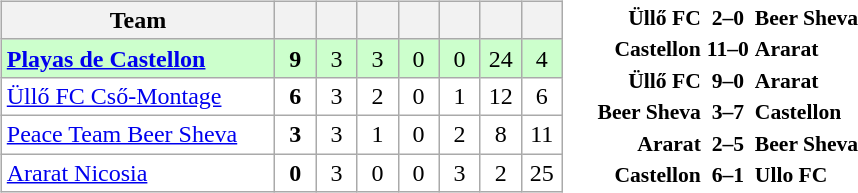<table>
<tr>
<td><br><table class="wikitable" style="text-align: center;">
<tr>
<th width="175">Team</th>
<th width="20"></th>
<th width="20"></th>
<th width="20"></th>
<th width="20"></th>
<th width="20"></th>
<th width="20"></th>
<th width="20"></th>
</tr>
<tr bgcolor="#ccffcc">
<td align="left"> <strong><a href='#'>Playas de Castellon</a></strong></td>
<td><strong>9</strong></td>
<td>3</td>
<td>3</td>
<td>0</td>
<td>0</td>
<td>24</td>
<td>4</td>
</tr>
<tr bgcolor=ffffff>
<td align="left"> <a href='#'>Üllő FC Cső-Montage</a></td>
<td><strong>6</strong></td>
<td>3</td>
<td>2</td>
<td>0</td>
<td>1</td>
<td>12</td>
<td>6</td>
</tr>
<tr bgcolor=ffffff>
<td align="left"> <a href='#'>Peace Team Beer Sheva</a></td>
<td><strong>3</strong></td>
<td>3</td>
<td>1</td>
<td>0</td>
<td>2</td>
<td>8</td>
<td>11</td>
</tr>
<tr bgcolor=ffffff>
<td align="left"> <a href='#'>Ararat Nicosia</a></td>
<td><strong>0</strong></td>
<td>3</td>
<td>0</td>
<td>0</td>
<td>3</td>
<td>2</td>
<td>25</td>
</tr>
</table>
</td>
<td><br><table style="font-size:90%; margin: 0 auto;">
<tr>
<td align="right"><strong>Üllő FC</strong></td>
<td align="center"><strong>2–0</strong></td>
<td><strong>Beer Sheva</strong></td>
</tr>
<tr>
<td align="right"><strong>Castellon</strong></td>
<td align="center"><strong>11–0</strong></td>
<td><strong>Ararat</strong></td>
</tr>
<tr>
<td align="right"><strong>Üllő FC</strong></td>
<td align="center"><strong>9–0</strong></td>
<td><strong>Ararat</strong></td>
</tr>
<tr>
<td align="right"><strong>Beer Sheva</strong></td>
<td align="center"><strong>3–7</strong></td>
<td><strong>Castellon</strong></td>
</tr>
<tr>
<td align="right"><strong>Ararat</strong></td>
<td align="center"><strong>2–5</strong></td>
<td><strong>Beer Sheva</strong></td>
</tr>
<tr>
<td align="right"><strong>Castellon</strong></td>
<td align="center"><strong>6–1</strong></td>
<td><strong>Ullo FC</strong></td>
</tr>
</table>
</td>
</tr>
</table>
